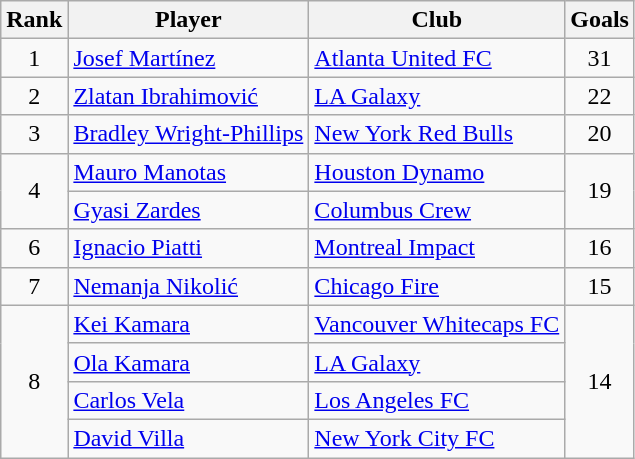<table class="wikitable" style="text-align:center">
<tr>
<th>Rank</th>
<th>Player</th>
<th>Club</th>
<th>Goals</th>
</tr>
<tr>
<td>1</td>
<td align="left"> <a href='#'>Josef Martínez</a></td>
<td align="left"><a href='#'>Atlanta United FC</a></td>
<td>31</td>
</tr>
<tr>
<td>2</td>
<td align="left"> <a href='#'>Zlatan Ibrahimović</a></td>
<td align="left"><a href='#'>LA Galaxy</a></td>
<td>22</td>
</tr>
<tr>
<td>3</td>
<td align="left"> <a href='#'>Bradley Wright-Phillips</a></td>
<td align="left"><a href='#'>New York Red Bulls</a></td>
<td>20</td>
</tr>
<tr>
<td rowspan="2">4</td>
<td align="left"> <a href='#'>Mauro Manotas</a></td>
<td align="left"><a href='#'>Houston Dynamo</a></td>
<td rowspan="2">19</td>
</tr>
<tr>
<td align="left"> <a href='#'>Gyasi Zardes</a></td>
<td align="left"><a href='#'>Columbus Crew</a></td>
</tr>
<tr>
<td>6</td>
<td align="left"> <a href='#'>Ignacio Piatti</a></td>
<td align="left"><a href='#'>Montreal Impact</a></td>
<td>16</td>
</tr>
<tr>
<td>7</td>
<td align="left"> <a href='#'>Nemanja Nikolić</a></td>
<td align="left"><a href='#'>Chicago Fire</a></td>
<td>15</td>
</tr>
<tr>
<td rowspan="4">8</td>
<td align="left"> <a href='#'>Kei Kamara</a></td>
<td align="left"><a href='#'>Vancouver Whitecaps FC</a></td>
<td rowspan="4">14</td>
</tr>
<tr>
<td align="left"> <a href='#'>Ola Kamara</a></td>
<td align="left"><a href='#'>LA Galaxy</a></td>
</tr>
<tr>
<td align="left"> <a href='#'>Carlos Vela</a></td>
<td align="left"><a href='#'>Los Angeles FC</a></td>
</tr>
<tr>
<td align="left"> <a href='#'>David Villa</a></td>
<td align="left"><a href='#'>New York City FC</a></td>
</tr>
</table>
